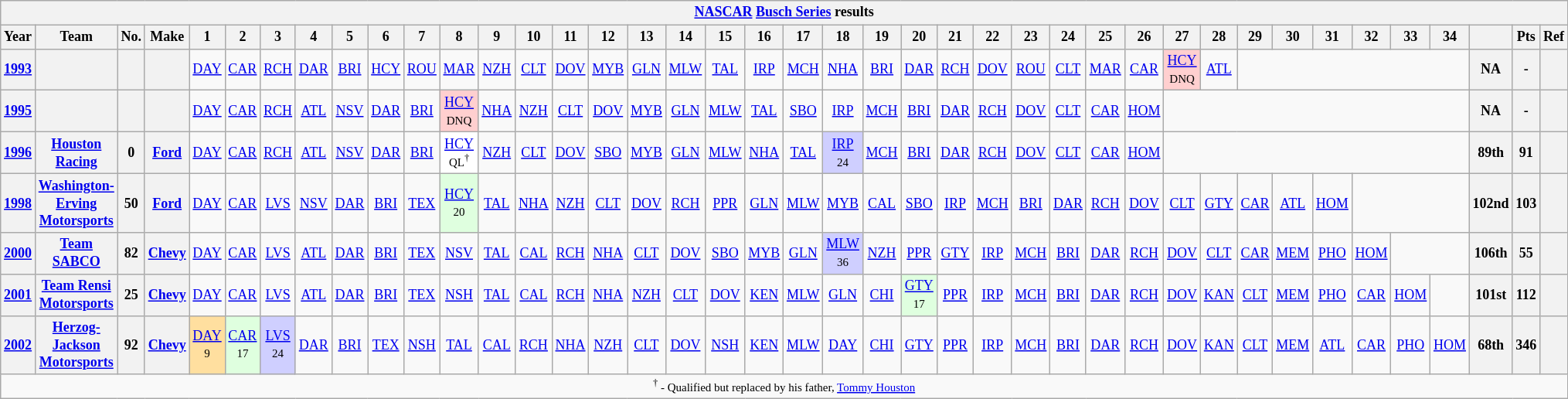<table class="wikitable" style="text-align:center; font-size:75%">
<tr>
<th colspan=42><a href='#'>NASCAR</a> <a href='#'>Busch Series</a> results</th>
</tr>
<tr>
<th>Year</th>
<th>Team</th>
<th>No.</th>
<th>Make</th>
<th>1</th>
<th>2</th>
<th>3</th>
<th>4</th>
<th>5</th>
<th>6</th>
<th>7</th>
<th>8</th>
<th>9</th>
<th>10</th>
<th>11</th>
<th>12</th>
<th>13</th>
<th>14</th>
<th>15</th>
<th>16</th>
<th>17</th>
<th>18</th>
<th>19</th>
<th>20</th>
<th>21</th>
<th>22</th>
<th>23</th>
<th>24</th>
<th>25</th>
<th>26</th>
<th>27</th>
<th>28</th>
<th>29</th>
<th>30</th>
<th>31</th>
<th>32</th>
<th>33</th>
<th>34</th>
<th></th>
<th>Pts</th>
<th>Ref</th>
</tr>
<tr>
<th><a href='#'>1993</a></th>
<th></th>
<th></th>
<th></th>
<td><a href='#'>DAY</a></td>
<td><a href='#'>CAR</a></td>
<td><a href='#'>RCH</a></td>
<td><a href='#'>DAR</a></td>
<td><a href='#'>BRI</a></td>
<td><a href='#'>HCY</a></td>
<td><a href='#'>ROU</a></td>
<td><a href='#'>MAR</a></td>
<td><a href='#'>NZH</a></td>
<td><a href='#'>CLT</a></td>
<td><a href='#'>DOV</a></td>
<td><a href='#'>MYB</a></td>
<td><a href='#'>GLN</a></td>
<td><a href='#'>MLW</a></td>
<td><a href='#'>TAL</a></td>
<td><a href='#'>IRP</a></td>
<td><a href='#'>MCH</a></td>
<td><a href='#'>NHA</a></td>
<td><a href='#'>BRI</a></td>
<td><a href='#'>DAR</a></td>
<td><a href='#'>RCH</a></td>
<td><a href='#'>DOV</a></td>
<td><a href='#'>ROU</a></td>
<td><a href='#'>CLT</a></td>
<td><a href='#'>MAR</a></td>
<td><a href='#'>CAR</a></td>
<td style="background:#FFCFCF;"><a href='#'>HCY</a><br><small>DNQ</small></td>
<td><a href='#'>ATL</a></td>
<td colspan=6></td>
<th>NA</th>
<th>-</th>
<th></th>
</tr>
<tr>
<th><a href='#'>1995</a></th>
<th></th>
<th></th>
<th></th>
<td><a href='#'>DAY</a></td>
<td><a href='#'>CAR</a></td>
<td><a href='#'>RCH</a></td>
<td><a href='#'>ATL</a></td>
<td><a href='#'>NSV</a></td>
<td><a href='#'>DAR</a></td>
<td><a href='#'>BRI</a></td>
<td style="background:#FFCFCF;"><a href='#'>HCY</a><br><small>DNQ</small></td>
<td><a href='#'>NHA</a></td>
<td><a href='#'>NZH</a></td>
<td><a href='#'>CLT</a></td>
<td><a href='#'>DOV</a></td>
<td><a href='#'>MYB</a></td>
<td><a href='#'>GLN</a></td>
<td><a href='#'>MLW</a></td>
<td><a href='#'>TAL</a></td>
<td><a href='#'>SBO</a></td>
<td><a href='#'>IRP</a></td>
<td><a href='#'>MCH</a></td>
<td><a href='#'>BRI</a></td>
<td><a href='#'>DAR</a></td>
<td><a href='#'>RCH</a></td>
<td><a href='#'>DOV</a></td>
<td><a href='#'>CLT</a></td>
<td><a href='#'>CAR</a></td>
<td><a href='#'>HOM</a></td>
<td colspan=8></td>
<th>NA</th>
<th>-</th>
<th></th>
</tr>
<tr>
<th><a href='#'>1996</a></th>
<th><a href='#'>Houston Racing</a></th>
<th>0</th>
<th><a href='#'>Ford</a></th>
<td><a href='#'>DAY</a></td>
<td><a href='#'>CAR</a></td>
<td><a href='#'>RCH</a></td>
<td><a href='#'>ATL</a></td>
<td><a href='#'>NSV</a></td>
<td><a href='#'>DAR</a></td>
<td><a href='#'>BRI</a></td>
<td style="background:#FFFFFF;"><a href='#'>HCY</a><br><small>QL<sup>†</sup></small></td>
<td><a href='#'>NZH</a></td>
<td><a href='#'>CLT</a></td>
<td><a href='#'>DOV</a></td>
<td><a href='#'>SBO</a></td>
<td><a href='#'>MYB</a></td>
<td><a href='#'>GLN</a></td>
<td><a href='#'>MLW</a></td>
<td><a href='#'>NHA</a></td>
<td><a href='#'>TAL</a></td>
<td style="background:#CFCFFF;"><a href='#'>IRP</a><br><small>24</small></td>
<td><a href='#'>MCH</a></td>
<td><a href='#'>BRI</a></td>
<td><a href='#'>DAR</a></td>
<td><a href='#'>RCH</a></td>
<td><a href='#'>DOV</a></td>
<td><a href='#'>CLT</a></td>
<td><a href='#'>CAR</a></td>
<td><a href='#'>HOM</a></td>
<td colspan=8></td>
<th>89th</th>
<th>91</th>
<th></th>
</tr>
<tr>
<th><a href='#'>1998</a></th>
<th><a href='#'>Washington-Erving Motorsports</a></th>
<th>50</th>
<th><a href='#'>Ford</a></th>
<td><a href='#'>DAY</a></td>
<td><a href='#'>CAR</a></td>
<td><a href='#'>LVS</a></td>
<td><a href='#'>NSV</a></td>
<td><a href='#'>DAR</a></td>
<td><a href='#'>BRI</a></td>
<td><a href='#'>TEX</a></td>
<td style="background:#DFFFDF;"><a href='#'>HCY</a><br><small>20</small></td>
<td><a href='#'>TAL</a></td>
<td><a href='#'>NHA</a></td>
<td><a href='#'>NZH</a></td>
<td><a href='#'>CLT</a></td>
<td><a href='#'>DOV</a></td>
<td><a href='#'>RCH</a></td>
<td><a href='#'>PPR</a></td>
<td><a href='#'>GLN</a></td>
<td><a href='#'>MLW</a></td>
<td><a href='#'>MYB</a></td>
<td><a href='#'>CAL</a></td>
<td><a href='#'>SBO</a></td>
<td><a href='#'>IRP</a></td>
<td><a href='#'>MCH</a></td>
<td><a href='#'>BRI</a></td>
<td><a href='#'>DAR</a></td>
<td><a href='#'>RCH</a></td>
<td><a href='#'>DOV</a></td>
<td><a href='#'>CLT</a></td>
<td><a href='#'>GTY</a></td>
<td><a href='#'>CAR</a></td>
<td><a href='#'>ATL</a></td>
<td><a href='#'>HOM</a></td>
<td colspan=3></td>
<th>102nd</th>
<th>103</th>
<th></th>
</tr>
<tr>
<th><a href='#'>2000</a></th>
<th><a href='#'>Team SABCO</a></th>
<th>82</th>
<th><a href='#'>Chevy</a></th>
<td><a href='#'>DAY</a></td>
<td><a href='#'>CAR</a></td>
<td><a href='#'>LVS</a></td>
<td><a href='#'>ATL</a></td>
<td><a href='#'>DAR</a></td>
<td><a href='#'>BRI</a></td>
<td><a href='#'>TEX</a></td>
<td><a href='#'>NSV</a></td>
<td><a href='#'>TAL</a></td>
<td><a href='#'>CAL</a></td>
<td><a href='#'>RCH</a></td>
<td><a href='#'>NHA</a></td>
<td><a href='#'>CLT</a></td>
<td><a href='#'>DOV</a></td>
<td><a href='#'>SBO</a></td>
<td><a href='#'>MYB</a></td>
<td><a href='#'>GLN</a></td>
<td style="background:#CFCFFF;"><a href='#'>MLW</a><br><small>36</small></td>
<td><a href='#'>NZH</a></td>
<td><a href='#'>PPR</a></td>
<td><a href='#'>GTY</a></td>
<td><a href='#'>IRP</a></td>
<td><a href='#'>MCH</a></td>
<td><a href='#'>BRI</a></td>
<td><a href='#'>DAR</a></td>
<td><a href='#'>RCH</a></td>
<td><a href='#'>DOV</a></td>
<td><a href='#'>CLT</a></td>
<td><a href='#'>CAR</a></td>
<td><a href='#'>MEM</a></td>
<td><a href='#'>PHO</a></td>
<td><a href='#'>HOM</a></td>
<td colspan=2></td>
<th>106th</th>
<th>55</th>
<th></th>
</tr>
<tr>
<th><a href='#'>2001</a></th>
<th><a href='#'>Team Rensi Motorsports</a></th>
<th>25</th>
<th><a href='#'>Chevy</a></th>
<td><a href='#'>DAY</a></td>
<td><a href='#'>CAR</a></td>
<td><a href='#'>LVS</a></td>
<td><a href='#'>ATL</a></td>
<td><a href='#'>DAR</a></td>
<td><a href='#'>BRI</a></td>
<td><a href='#'>TEX</a></td>
<td><a href='#'>NSH</a></td>
<td><a href='#'>TAL</a></td>
<td><a href='#'>CAL</a></td>
<td><a href='#'>RCH</a></td>
<td><a href='#'>NHA</a></td>
<td><a href='#'>NZH</a></td>
<td><a href='#'>CLT</a></td>
<td><a href='#'>DOV</a></td>
<td><a href='#'>KEN</a></td>
<td><a href='#'>MLW</a></td>
<td><a href='#'>GLN</a></td>
<td><a href='#'>CHI</a></td>
<td style="background:#DFFFDF;"><a href='#'>GTY</a><br><small>17</small></td>
<td><a href='#'>PPR</a></td>
<td><a href='#'>IRP</a></td>
<td><a href='#'>MCH</a></td>
<td><a href='#'>BRI</a></td>
<td><a href='#'>DAR</a></td>
<td><a href='#'>RCH</a></td>
<td><a href='#'>DOV</a></td>
<td><a href='#'>KAN</a></td>
<td><a href='#'>CLT</a></td>
<td><a href='#'>MEM</a></td>
<td><a href='#'>PHO</a></td>
<td><a href='#'>CAR</a></td>
<td><a href='#'>HOM</a></td>
<td></td>
<th>101st</th>
<th>112</th>
<th></th>
</tr>
<tr>
<th><a href='#'>2002</a></th>
<th><a href='#'>Herzog-Jackson Motorsports</a></th>
<th>92</th>
<th><a href='#'>Chevy</a></th>
<td style="background:#FFDF9F;"><a href='#'>DAY</a><br><small>9</small></td>
<td style="background:#DFFFDF;"><a href='#'>CAR</a><br><small>17</small></td>
<td style="background:#CFCFFF;"><a href='#'>LVS</a><br><small>24</small></td>
<td><a href='#'>DAR</a></td>
<td><a href='#'>BRI</a></td>
<td><a href='#'>TEX</a></td>
<td><a href='#'>NSH</a></td>
<td><a href='#'>TAL</a></td>
<td><a href='#'>CAL</a></td>
<td><a href='#'>RCH</a></td>
<td><a href='#'>NHA</a></td>
<td><a href='#'>NZH</a></td>
<td><a href='#'>CLT</a></td>
<td><a href='#'>DOV</a></td>
<td><a href='#'>NSH</a></td>
<td><a href='#'>KEN</a></td>
<td><a href='#'>MLW</a></td>
<td><a href='#'>DAY</a></td>
<td><a href='#'>CHI</a></td>
<td><a href='#'>GTY</a></td>
<td><a href='#'>PPR</a></td>
<td><a href='#'>IRP</a></td>
<td><a href='#'>MCH</a></td>
<td><a href='#'>BRI</a></td>
<td><a href='#'>DAR</a></td>
<td><a href='#'>RCH</a></td>
<td><a href='#'>DOV</a></td>
<td><a href='#'>KAN</a></td>
<td><a href='#'>CLT</a></td>
<td><a href='#'>MEM</a></td>
<td><a href='#'>ATL</a></td>
<td><a href='#'>CAR</a></td>
<td><a href='#'>PHO</a></td>
<td><a href='#'>HOM</a></td>
<th>68th</th>
<th>346</th>
<th></th>
</tr>
<tr>
<td colspan=41><small><sup>†</sup> - Qualified but replaced by his father, <a href='#'>Tommy Houston</a></small></td>
</tr>
</table>
